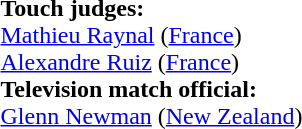<table style="width:100%">
<tr>
<td><br><strong>Touch judges:</strong>
<br><a href='#'>Mathieu Raynal</a> (<a href='#'>France</a>)
<br><a href='#'>Alexandre Ruiz</a> (<a href='#'>France</a>)
<br><strong>Television match official:</strong>
<br><a href='#'>Glenn Newman</a> (<a href='#'>New Zealand</a>)</td>
</tr>
</table>
